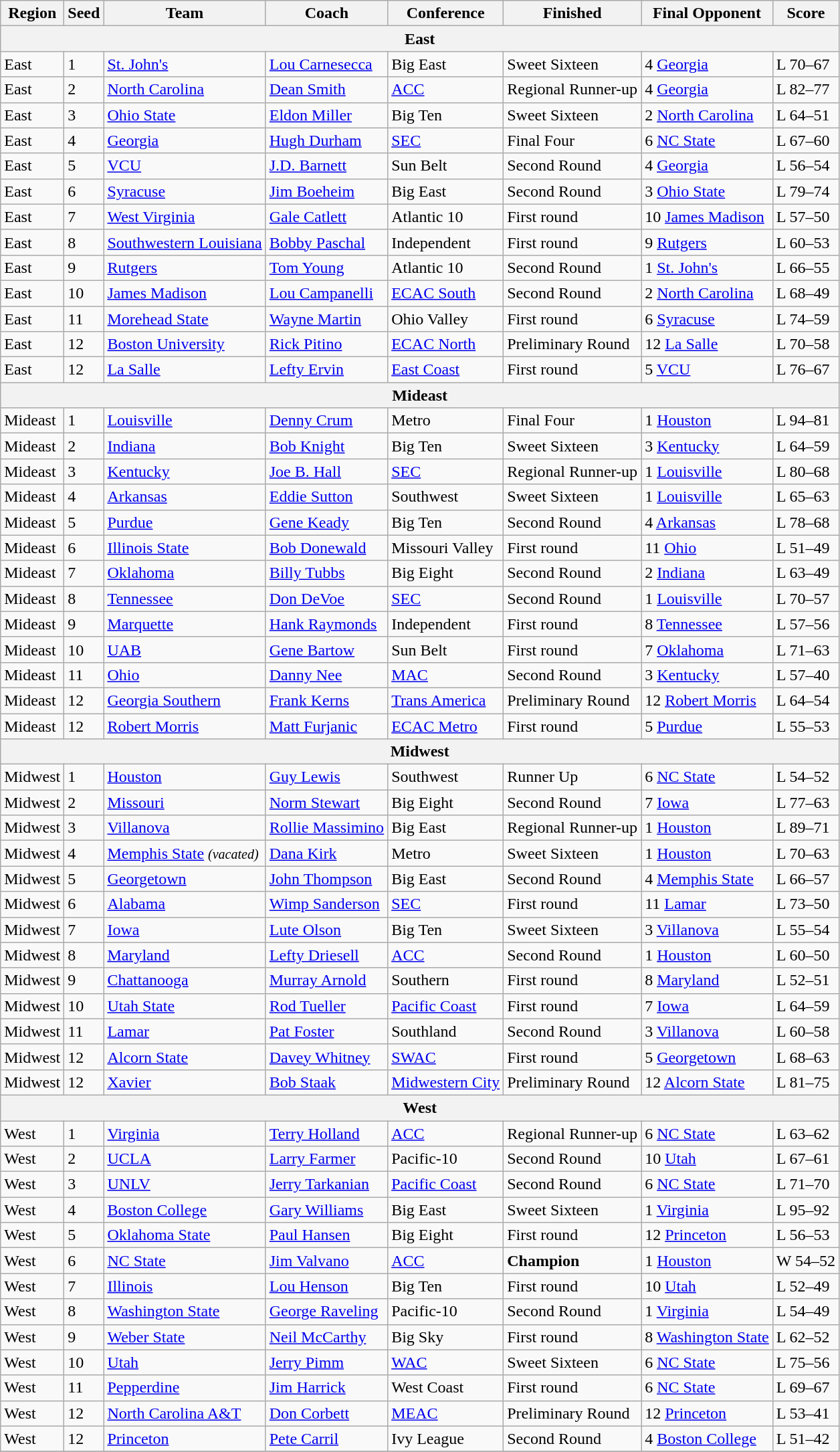<table class=wikitable>
<tr>
<th>Region</th>
<th>Seed</th>
<th>Team</th>
<th>Coach</th>
<th>Conference</th>
<th>Finished</th>
<th>Final Opponent</th>
<th>Score</th>
</tr>
<tr>
<th colspan=8>East</th>
</tr>
<tr>
<td>East</td>
<td>1</td>
<td><a href='#'>St. John's</a></td>
<td><a href='#'>Lou Carnesecca</a></td>
<td>Big East</td>
<td>Sweet Sixteen</td>
<td>4 <a href='#'>Georgia</a></td>
<td>L 70–67</td>
</tr>
<tr>
<td>East</td>
<td>2</td>
<td><a href='#'>North Carolina</a></td>
<td><a href='#'>Dean Smith</a></td>
<td><a href='#'>ACC</a></td>
<td>Regional Runner-up</td>
<td>4 <a href='#'>Georgia</a></td>
<td>L 82–77</td>
</tr>
<tr>
<td>East</td>
<td>3</td>
<td><a href='#'>Ohio State</a></td>
<td><a href='#'>Eldon Miller</a></td>
<td>Big Ten</td>
<td>Sweet Sixteen</td>
<td>2 <a href='#'>North Carolina</a></td>
<td>L 64–51</td>
</tr>
<tr>
<td>East</td>
<td>4</td>
<td><a href='#'>Georgia</a></td>
<td><a href='#'>Hugh Durham</a></td>
<td><a href='#'>SEC</a></td>
<td>Final Four</td>
<td>6 <a href='#'>NC State</a></td>
<td>L 67–60</td>
</tr>
<tr>
<td>East</td>
<td>5</td>
<td><a href='#'>VCU</a></td>
<td><a href='#'>J.D. Barnett</a></td>
<td>Sun Belt</td>
<td>Second Round</td>
<td>4 <a href='#'>Georgia</a></td>
<td>L 56–54</td>
</tr>
<tr>
<td>East</td>
<td>6</td>
<td><a href='#'>Syracuse</a></td>
<td><a href='#'>Jim Boeheim</a></td>
<td>Big East</td>
<td>Second Round</td>
<td>3 <a href='#'>Ohio State</a></td>
<td>L 79–74</td>
</tr>
<tr>
<td>East</td>
<td>7</td>
<td><a href='#'>West Virginia</a></td>
<td><a href='#'>Gale Catlett</a></td>
<td>Atlantic 10</td>
<td>First round</td>
<td>10 <a href='#'>James Madison</a></td>
<td>L 57–50</td>
</tr>
<tr>
<td>East</td>
<td>8</td>
<td><a href='#'>Southwestern Louisiana</a></td>
<td><a href='#'>Bobby Paschal</a></td>
<td>Independent</td>
<td>First round</td>
<td>9 <a href='#'>Rutgers</a></td>
<td>L 60–53</td>
</tr>
<tr>
<td>East</td>
<td>9</td>
<td><a href='#'>Rutgers</a></td>
<td><a href='#'>Tom Young</a></td>
<td>Atlantic 10</td>
<td>Second Round</td>
<td>1 <a href='#'>St. John's</a></td>
<td>L 66–55</td>
</tr>
<tr>
<td>East</td>
<td>10</td>
<td><a href='#'>James Madison</a></td>
<td><a href='#'>Lou Campanelli</a></td>
<td><a href='#'>ECAC South</a></td>
<td>Second Round</td>
<td>2 <a href='#'>North Carolina</a></td>
<td>L 68–49</td>
</tr>
<tr>
<td>East</td>
<td>11</td>
<td><a href='#'>Morehead State</a></td>
<td><a href='#'>Wayne Martin</a></td>
<td>Ohio Valley</td>
<td>First round</td>
<td>6 <a href='#'>Syracuse</a></td>
<td>L 74–59</td>
</tr>
<tr>
<td>East</td>
<td>12</td>
<td><a href='#'>Boston University</a></td>
<td><a href='#'>Rick Pitino</a></td>
<td><a href='#'>ECAC North</a></td>
<td>Preliminary Round</td>
<td>12 <a href='#'>La Salle</a></td>
<td>L 70–58</td>
</tr>
<tr>
<td>East</td>
<td>12</td>
<td><a href='#'>La Salle</a></td>
<td><a href='#'>Lefty Ervin</a></td>
<td><a href='#'>East Coast</a></td>
<td>First round</td>
<td>5 <a href='#'>VCU</a></td>
<td>L 76–67</td>
</tr>
<tr>
<th colspan=8>Mideast</th>
</tr>
<tr>
<td>Mideast</td>
<td>1</td>
<td><a href='#'>Louisville</a></td>
<td><a href='#'>Denny Crum</a></td>
<td>Metro</td>
<td>Final Four</td>
<td>1 <a href='#'>Houston</a></td>
<td>L 94–81</td>
</tr>
<tr>
<td>Mideast</td>
<td>2</td>
<td><a href='#'>Indiana</a></td>
<td><a href='#'>Bob Knight</a></td>
<td>Big Ten</td>
<td>Sweet Sixteen</td>
<td>3 <a href='#'>Kentucky</a></td>
<td>L 64–59</td>
</tr>
<tr>
<td>Mideast</td>
<td>3</td>
<td><a href='#'>Kentucky</a></td>
<td><a href='#'>Joe B. Hall</a></td>
<td><a href='#'>SEC</a></td>
<td>Regional Runner-up</td>
<td>1 <a href='#'>Louisville</a></td>
<td>L 80–68</td>
</tr>
<tr>
<td>Mideast</td>
<td>4</td>
<td><a href='#'>Arkansas</a></td>
<td><a href='#'>Eddie Sutton</a></td>
<td>Southwest</td>
<td>Sweet Sixteen</td>
<td>1 <a href='#'>Louisville</a></td>
<td>L 65–63</td>
</tr>
<tr>
<td>Mideast</td>
<td>5</td>
<td><a href='#'>Purdue</a></td>
<td><a href='#'>Gene Keady</a></td>
<td>Big Ten</td>
<td>Second Round</td>
<td>4 <a href='#'>Arkansas</a></td>
<td>L 78–68</td>
</tr>
<tr>
<td>Mideast</td>
<td>6</td>
<td><a href='#'>Illinois State</a></td>
<td><a href='#'>Bob Donewald</a></td>
<td>Missouri Valley</td>
<td>First round</td>
<td>11 <a href='#'>Ohio</a></td>
<td>L 51–49</td>
</tr>
<tr>
<td>Mideast</td>
<td>7</td>
<td><a href='#'>Oklahoma</a></td>
<td><a href='#'>Billy Tubbs</a></td>
<td>Big Eight</td>
<td>Second Round</td>
<td>2 <a href='#'>Indiana</a></td>
<td>L 63–49</td>
</tr>
<tr>
<td>Mideast</td>
<td>8</td>
<td><a href='#'>Tennessee</a></td>
<td><a href='#'>Don DeVoe</a></td>
<td><a href='#'>SEC</a></td>
<td>Second Round</td>
<td>1 <a href='#'>Louisville</a></td>
<td>L 70–57</td>
</tr>
<tr>
<td>Mideast</td>
<td>9</td>
<td><a href='#'>Marquette</a></td>
<td><a href='#'>Hank Raymonds</a></td>
<td>Independent</td>
<td>First round</td>
<td>8 <a href='#'>Tennessee</a></td>
<td>L 57–56</td>
</tr>
<tr>
<td>Mideast</td>
<td>10</td>
<td><a href='#'>UAB</a></td>
<td><a href='#'>Gene Bartow</a></td>
<td>Sun Belt</td>
<td>First round</td>
<td>7 <a href='#'>Oklahoma</a></td>
<td>L 71–63</td>
</tr>
<tr>
<td>Mideast</td>
<td>11</td>
<td><a href='#'>Ohio</a></td>
<td><a href='#'>Danny Nee</a></td>
<td><a href='#'>MAC</a></td>
<td>Second Round</td>
<td>3 <a href='#'>Kentucky</a></td>
<td>L 57–40</td>
</tr>
<tr>
<td>Mideast</td>
<td>12</td>
<td><a href='#'>Georgia Southern</a></td>
<td><a href='#'>Frank Kerns</a></td>
<td><a href='#'>Trans America</a></td>
<td>Preliminary Round</td>
<td>12 <a href='#'>Robert Morris</a></td>
<td>L 64–54</td>
</tr>
<tr>
<td>Mideast</td>
<td>12</td>
<td><a href='#'>Robert Morris</a></td>
<td><a href='#'>Matt Furjanic</a></td>
<td><a href='#'>ECAC Metro</a></td>
<td>First round</td>
<td>5 <a href='#'>Purdue</a></td>
<td>L 55–53</td>
</tr>
<tr>
<th colspan=8>Midwest</th>
</tr>
<tr>
<td>Midwest</td>
<td>1</td>
<td><a href='#'>Houston</a></td>
<td><a href='#'>Guy Lewis</a></td>
<td>Southwest</td>
<td>Runner Up</td>
<td>6 <a href='#'>NC State</a></td>
<td>L 54–52</td>
</tr>
<tr>
<td>Midwest</td>
<td>2</td>
<td><a href='#'>Missouri</a></td>
<td><a href='#'>Norm Stewart</a></td>
<td>Big Eight</td>
<td>Second Round</td>
<td>7 <a href='#'>Iowa</a></td>
<td>L 77–63</td>
</tr>
<tr>
<td>Midwest</td>
<td>3</td>
<td><a href='#'>Villanova</a></td>
<td><a href='#'>Rollie Massimino</a></td>
<td>Big East</td>
<td>Regional Runner-up</td>
<td>1 <a href='#'>Houston</a></td>
<td>L 89–71</td>
</tr>
<tr>
<td>Midwest</td>
<td>4</td>
<td><a href='#'>Memphis State</a> <small><em>(vacated)</em></small></td>
<td><a href='#'>Dana Kirk</a></td>
<td>Metro</td>
<td>Sweet Sixteen</td>
<td>1 <a href='#'>Houston</a></td>
<td>L 70–63</td>
</tr>
<tr>
<td>Midwest</td>
<td>5</td>
<td><a href='#'>Georgetown</a></td>
<td><a href='#'>John Thompson</a></td>
<td>Big East</td>
<td>Second Round</td>
<td>4 <a href='#'>Memphis State</a></td>
<td>L 66–57</td>
</tr>
<tr>
<td>Midwest</td>
<td>6</td>
<td><a href='#'>Alabama</a></td>
<td><a href='#'>Wimp Sanderson</a></td>
<td><a href='#'>SEC</a></td>
<td>First round</td>
<td>11 <a href='#'>Lamar</a></td>
<td>L 73–50</td>
</tr>
<tr>
<td>Midwest</td>
<td>7</td>
<td><a href='#'>Iowa</a></td>
<td><a href='#'>Lute Olson</a></td>
<td>Big Ten</td>
<td>Sweet Sixteen</td>
<td>3 <a href='#'>Villanova</a></td>
<td>L 55–54</td>
</tr>
<tr>
<td>Midwest</td>
<td>8</td>
<td><a href='#'>Maryland</a></td>
<td><a href='#'>Lefty Driesell</a></td>
<td><a href='#'>ACC</a></td>
<td>Second Round</td>
<td>1 <a href='#'>Houston</a></td>
<td>L 60–50</td>
</tr>
<tr>
<td>Midwest</td>
<td>9</td>
<td><a href='#'>Chattanooga</a></td>
<td><a href='#'>Murray Arnold</a></td>
<td>Southern</td>
<td>First round</td>
<td>8 <a href='#'>Maryland</a></td>
<td>L 52–51</td>
</tr>
<tr>
<td>Midwest</td>
<td>10</td>
<td><a href='#'>Utah State</a></td>
<td><a href='#'>Rod Tueller</a></td>
<td><a href='#'>Pacific Coast</a></td>
<td>First round</td>
<td>7 <a href='#'>Iowa</a></td>
<td>L 64–59</td>
</tr>
<tr>
<td>Midwest</td>
<td>11</td>
<td><a href='#'>Lamar</a></td>
<td><a href='#'>Pat Foster</a></td>
<td>Southland</td>
<td>Second Round</td>
<td>3 <a href='#'>Villanova</a></td>
<td>L 60–58</td>
</tr>
<tr>
<td>Midwest</td>
<td>12</td>
<td><a href='#'>Alcorn State</a></td>
<td><a href='#'>Davey Whitney</a></td>
<td><a href='#'>SWAC</a></td>
<td>First round</td>
<td>5 <a href='#'>Georgetown</a></td>
<td>L 68–63</td>
</tr>
<tr>
<td>Midwest</td>
<td>12</td>
<td><a href='#'>Xavier</a></td>
<td><a href='#'>Bob Staak</a></td>
<td><a href='#'>Midwestern City</a></td>
<td>Preliminary Round</td>
<td>12 <a href='#'>Alcorn State</a></td>
<td>L 81–75</td>
</tr>
<tr>
<th colspan=8>West</th>
</tr>
<tr>
<td>West</td>
<td>1</td>
<td><a href='#'>Virginia</a></td>
<td><a href='#'>Terry Holland</a></td>
<td><a href='#'>ACC</a></td>
<td>Regional Runner-up</td>
<td>6 <a href='#'>NC State</a></td>
<td>L 63–62</td>
</tr>
<tr>
<td>West</td>
<td>2</td>
<td><a href='#'>UCLA</a></td>
<td><a href='#'>Larry Farmer</a></td>
<td>Pacific-10</td>
<td>Second Round</td>
<td>10 <a href='#'>Utah</a></td>
<td>L 67–61</td>
</tr>
<tr>
<td>West</td>
<td>3</td>
<td><a href='#'>UNLV</a></td>
<td><a href='#'>Jerry Tarkanian</a></td>
<td><a href='#'>Pacific Coast</a></td>
<td>Second Round</td>
<td>6 <a href='#'>NC State</a></td>
<td>L 71–70</td>
</tr>
<tr>
<td>West</td>
<td>4</td>
<td><a href='#'>Boston College</a></td>
<td><a href='#'>Gary Williams</a></td>
<td>Big East</td>
<td>Sweet Sixteen</td>
<td>1 <a href='#'>Virginia</a></td>
<td>L 95–92</td>
</tr>
<tr>
<td>West</td>
<td>5</td>
<td><a href='#'>Oklahoma State</a></td>
<td><a href='#'>Paul Hansen</a></td>
<td>Big Eight</td>
<td>First round</td>
<td>12 <a href='#'>Princeton</a></td>
<td>L 56–53</td>
</tr>
<tr>
<td>West</td>
<td>6</td>
<td><a href='#'>NC State</a></td>
<td><a href='#'>Jim Valvano</a></td>
<td><a href='#'>ACC</a></td>
<td><strong>Champion</strong></td>
<td>1 <a href='#'>Houston</a></td>
<td>W 54–52</td>
</tr>
<tr>
<td>West</td>
<td>7</td>
<td><a href='#'>Illinois</a></td>
<td><a href='#'>Lou Henson</a></td>
<td>Big Ten</td>
<td>First round</td>
<td>10 <a href='#'>Utah</a></td>
<td>L 52–49</td>
</tr>
<tr>
<td>West</td>
<td>8</td>
<td><a href='#'>Washington State</a></td>
<td><a href='#'>George Raveling</a></td>
<td>Pacific-10</td>
<td>Second Round</td>
<td>1 <a href='#'>Virginia</a></td>
<td>L 54–49</td>
</tr>
<tr>
<td>West</td>
<td>9</td>
<td><a href='#'>Weber State</a></td>
<td><a href='#'>Neil McCarthy</a></td>
<td>Big Sky</td>
<td>First round</td>
<td>8 <a href='#'>Washington State</a></td>
<td>L 62–52</td>
</tr>
<tr>
<td>West</td>
<td>10</td>
<td><a href='#'>Utah</a></td>
<td><a href='#'>Jerry Pimm</a></td>
<td><a href='#'>WAC</a></td>
<td>Sweet Sixteen</td>
<td>6 <a href='#'>NC State</a></td>
<td>L 75–56</td>
</tr>
<tr>
<td>West</td>
<td>11</td>
<td><a href='#'>Pepperdine</a></td>
<td><a href='#'>Jim Harrick</a></td>
<td>West Coast</td>
<td>First round</td>
<td>6 <a href='#'>NC State</a></td>
<td>L 69–67</td>
</tr>
<tr>
<td>West</td>
<td>12</td>
<td><a href='#'>North Carolina A&T</a></td>
<td><a href='#'>Don Corbett</a></td>
<td><a href='#'>MEAC</a></td>
<td>Preliminary Round</td>
<td>12 <a href='#'>Princeton</a></td>
<td>L 53–41</td>
</tr>
<tr>
<td>West</td>
<td>12</td>
<td><a href='#'>Princeton</a></td>
<td><a href='#'>Pete Carril</a></td>
<td>Ivy League</td>
<td>Second Round</td>
<td>4 <a href='#'>Boston College</a></td>
<td>L 51–42</td>
</tr>
<tr>
</tr>
</table>
